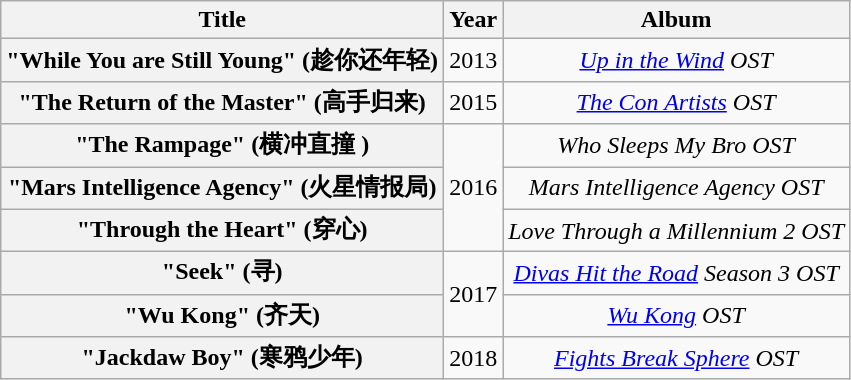<table class="wikitable plainrowheaders" style="text-align:center;">
<tr>
<th rowspan="1">Title</th>
<th rowspan="1">Year</th>
<th rowspan="1">Album</th>
</tr>
<tr>
<th scope="row">"While You are Still Young" (趁你还年轻)</th>
<td>2013</td>
<td><em><a href='#'>Up in the Wind</a> OST</em></td>
</tr>
<tr>
<th scope="row">"The Return of the Master" (高手归来)</th>
<td>2015</td>
<td><a href='#'><em>The Con Artists</em></a> <em>OST</em></td>
</tr>
<tr>
<th scope="row">"The Rampage" (横冲直撞 )</th>
<td rowspan="3">2016</td>
<td><em>Who Sleeps My Bro OST</em></td>
</tr>
<tr>
<th scope="row">"Mars Intelligence Agency" (火星情报局)</th>
<td><em>Mars Intelligence Agency OST</em></td>
</tr>
<tr>
<th scope="row">"Through the Heart" (穿心)</th>
<td><em>Love Through a Millennium 2 OST</em></td>
</tr>
<tr>
<th scope="row">"Seek" (寻)</th>
<td rowspan="2">2017</td>
<td><em><a href='#'>Divas Hit the Road</a> Season 3 OST</em></td>
</tr>
<tr>
<th scope="row">"Wu Kong" (齐天)</th>
<td><em><a href='#'>Wu Kong</a> OST</em></td>
</tr>
<tr>
<th scope="row">"Jackdaw Boy" (寒鸦少年)</th>
<td>2018</td>
<td><a href='#'><em>Fights Break Sphere</em></a> <em>OST</em></td>
</tr>
</table>
